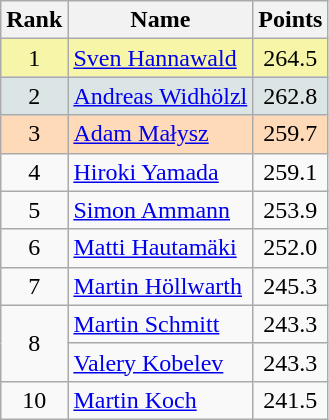<table class="wikitable sortable">
<tr>
<th align=Center>Rank</th>
<th>Name</th>
<th>Points</th>
</tr>
<tr style="background:#F7F6A8">
<td align=center>1</td>
<td> <a href='#'>Sven Hannawald</a></td>
<td align=center>264.5</td>
</tr>
<tr style="background: #DCE5E5;">
<td align=center>2</td>
<td> <a href='#'>Andreas Widhölzl</a></td>
<td align=center>262.8</td>
</tr>
<tr style="background: #FFDAB9;">
<td align=center>3</td>
<td> <a href='#'>Adam Małysz</a></td>
<td align=center>259.7</td>
</tr>
<tr>
<td align=center>4</td>
<td> <a href='#'>Hiroki Yamada</a></td>
<td align=center>259.1</td>
</tr>
<tr>
<td align=center>5</td>
<td> <a href='#'>Simon Ammann</a></td>
<td align=center>253.9</td>
</tr>
<tr>
<td align=center>6</td>
<td> <a href='#'>Matti Hautamäki</a></td>
<td align=center>252.0</td>
</tr>
<tr>
<td align=center>7</td>
<td> <a href='#'>Martin Höllwarth</a></td>
<td align=center>245.3</td>
</tr>
<tr>
<td rowspan=2 align=center>8</td>
<td> <a href='#'>Martin Schmitt</a></td>
<td align=center>243.3</td>
</tr>
<tr>
<td> <a href='#'>Valery Kobelev</a></td>
<td align=center>243.3</td>
</tr>
<tr>
<td align=center>10</td>
<td> <a href='#'>Martin Koch</a></td>
<td align=center>241.5</td>
</tr>
</table>
